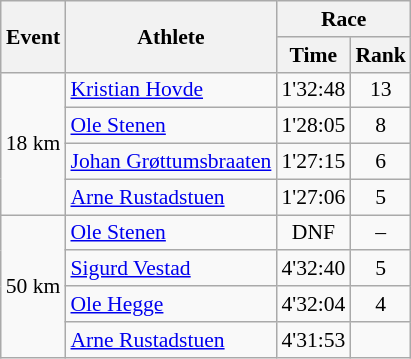<table class="wikitable" border="1" style="font-size:90%">
<tr>
<th rowspan=2>Event</th>
<th rowspan=2>Athlete</th>
<th colspan=2>Race</th>
</tr>
<tr>
<th>Time</th>
<th>Rank</th>
</tr>
<tr>
<td rowspan=4>18 km</td>
<td><a href='#'>Kristian Hovde</a></td>
<td align=center>1'32:48</td>
<td align=center>13</td>
</tr>
<tr>
<td><a href='#'>Ole Stenen</a></td>
<td align=center>1'28:05</td>
<td align=center>8</td>
</tr>
<tr>
<td><a href='#'>Johan Grøttumsbraaten</a></td>
<td align=center>1'27:15</td>
<td align=center>6</td>
</tr>
<tr>
<td><a href='#'>Arne Rustadstuen</a></td>
<td align=center>1'27:06</td>
<td align=center>5</td>
</tr>
<tr>
<td rowspan=4>50 km</td>
<td><a href='#'>Ole Stenen</a></td>
<td align=center>DNF</td>
<td align=center>–</td>
</tr>
<tr>
<td><a href='#'>Sigurd Vestad</a></td>
<td align=center>4'32:40</td>
<td align=center>5</td>
</tr>
<tr>
<td><a href='#'>Ole Hegge</a></td>
<td align=center>4'32:04</td>
<td align=center>4</td>
</tr>
<tr>
<td><a href='#'>Arne Rustadstuen</a></td>
<td align=center>4'31:53</td>
<td align=center></td>
</tr>
</table>
